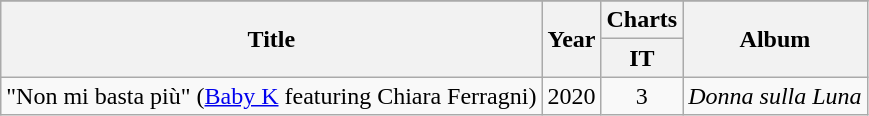<table class="wikitable" style="text-align:center">
<tr>
</tr>
<tr>
<th rowspan="2">Title</th>
<th rowspan="2">Year</th>
<th>Charts</th>
<th rowspan="2">Album</th>
</tr>
<tr>
<th>IT</th>
</tr>
<tr>
<td>"Non mi basta più" <span>(<a href='#'>Baby K</a> featuring Chiara Ferragni)</span></td>
<td>2020</td>
<td>3</td>
<td><em>Donna sulla Luna</em></td>
</tr>
</table>
